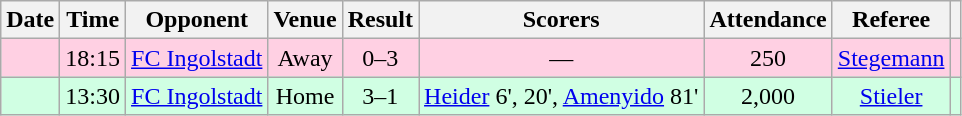<table class="wikitable sortable" style="text-align:center">
<tr>
<th>Date</th>
<th>Time</th>
<th>Opponent</th>
<th>Venue</th>
<th>Result</th>
<th class="unsortable">Scorers</th>
<th>Attendance</th>
<th class="unsortable">Referee</th>
<th class="unsortable"></th>
</tr>
<tr style="background-color: #ffd0e3;">
<td></td>
<td>18:15</td>
<td><a href='#'>FC Ingolstadt</a></td>
<td>Away</td>
<td>0–3</td>
<td>—</td>
<td>250</td>
<td><a href='#'>Stegemann</a></td>
<td></td>
</tr>
<tr style="background-color: #d0ffe3;">
<td></td>
<td>13:30</td>
<td><a href='#'>FC Ingolstadt</a></td>
<td>Home</td>
<td>3–1</td>
<td><a href='#'>Heider</a> 6', 20', <a href='#'>Amenyido</a> 81'</td>
<td>2,000</td>
<td><a href='#'>Stieler</a></td>
<td></td>
</tr>
</table>
